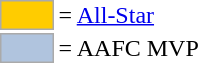<table>
<tr>
<td style="background-color:#FFCC00; border:1px solid #aaaaaa; width:2em;"></td>
<td>= <a href='#'>All-Star</a></td>
</tr>
<tr>
<td style="background-color:lightsteelblue; border:1px solid #aaaaaa; width:2em;"></td>
<td>= AAFC MVP</td>
</tr>
</table>
